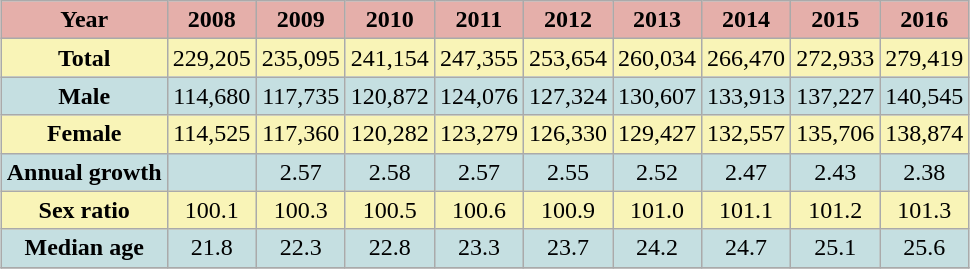<table class="wikitable" style="margin: auto;" "text-align:center;font-size:90%;"|>
<tr>
<th style="background:#e5afaa; color:#000; height:18px;">Year</th>
<th style="background:#e5afaa; color:#000;">2008</th>
<th style="background:#e5afaa; color:#000;">2009</th>
<th style="background:#e5afaa; color:#000;">2010</th>
<th style="background:#e5afaa; color:#000;">2011</th>
<th style="background:#e5afaa; color:#000;">2012</th>
<th style="background:#e5afaa; color:#000;">2013</th>
<th style="background:#e5afaa; color:#000;">2014</th>
<th style="background:#e5afaa; color:#000;">2015</th>
<th style="background:#e5afaa; color:#000;">2016</th>
</tr>
<tr>
<th style="background:#f9f4b7; color:#000; height:16px;">Total</th>
<td style="text-align:center; background:#f9f4b7; color:#000;">229,205</td>
<td style="text-align:center; background:#f9f4b7; color:#000;">235,095</td>
<td style="text-align:center; background:#f9f4b7; color:#000;">241,154</td>
<td style="text-align:center; background:#f9f4b7; color:#000;">247,355</td>
<td style="text-align:center; background:#f9f4b7; color:#000;">253,654</td>
<td style="text-align:center; background:#f9f4b7; color:#000;">260,034</td>
<td style="text-align:center; background:#f9f4b7; color:#000;">266,470</td>
<td style="text-align:center; background:#f9f4b7; color:#000;">272,933</td>
<td style="text-align:center; background:#f9f4b7; color:#000;">279,419</td>
</tr>
<tr>
<th style="background:#c5dfe1; color:#000; height:16px;">Male</th>
<td style="text-align:center; background:#c5dfe1; color:#000;">114,680</td>
<td style="text-align:center; background:#c5dfe1; color:#000;">117,735</td>
<td style="text-align:center; background:#c5dfe1; color:#000;">120,872</td>
<td style="text-align:center; background:#c5dfe1; color:#000;">124,076</td>
<td style="text-align:center; background:#c5dfe1; color:#000;">127,324</td>
<td style="text-align:center; background:#c5dfe1; color:#000;">130,607</td>
<td style="text-align:center; background:#c5dfe1; color:#000;">133,913</td>
<td style="text-align:center; background:#c5dfe1; color:#000;">137,227</td>
<td style="text-align:center; background:#c5dfe1; color:#000;">140,545</td>
</tr>
<tr>
<th style="background:#f9f4b7; color:#000; height:16px;">Female</th>
<td style="text-align:center; background:#f9f4b7; color:#000;">114,525</td>
<td style="text-align:center; background:#f9f4b7; color:#000;">117,360</td>
<td style="text-align:center; background:#f9f4b7; color:#000;">120,282</td>
<td style="text-align:center; background:#f9f4b7; color:#000;">123,279</td>
<td style="text-align:center; background:#f9f4b7; color:#000;">126,330</td>
<td style="text-align:center; background:#f9f4b7; color:#000;">129,427</td>
<td style="text-align:center; background:#f9f4b7; color:#000;">132,557</td>
<td style="text-align:center; background:#f9f4b7; color:#000;">135,706</td>
<td style="text-align:center; background:#f9f4b7; color:#000;">138,874</td>
</tr>
<tr>
<th style="background:#c5dfe1; color:#000; height:16px;">Annual growth</th>
<td style="text-align:center; background:#c5dfe1; color:#000;"></td>
<td style="text-align:center; background:#c5dfe1; color:#000;">2.57</td>
<td style="text-align:center; background:#c5dfe1; color:#000;">2.58</td>
<td style="text-align:center; background:#c5dfe1; color:#000;">2.57</td>
<td style="text-align:center; background:#c5dfe1; color:#000;">2.55</td>
<td style="text-align:center; background:#c5dfe1; color:#000;">2.52</td>
<td style="text-align:center; background:#c5dfe1; color:#000;">2.47</td>
<td style="text-align:center; background:#c5dfe1; color:#000;">2.43</td>
<td style="text-align:center; background:#c5dfe1; color:#000;">2.38</td>
</tr>
<tr>
<th style="background:#f9f4b7; color:#000; height:16px;">Sex ratio</th>
<td style="text-align:center; background:#f9f4b7; color:#000;">100.1</td>
<td style="text-align:center; background:#f9f4b7; color:#000;">100.3</td>
<td style="text-align:center; background:#f9f4b7; color:#000;">100.5</td>
<td style="text-align:center; background:#f9f4b7; color:#000;">100.6</td>
<td style="text-align:center; background:#f9f4b7; color:#000;">100.9</td>
<td style="text-align:center; background:#f9f4b7; color:#000;">101.0</td>
<td style="text-align:center; background:#f9f4b7; color:#000;">101.1</td>
<td style="text-align:center; background:#f9f4b7; color:#000;">101.2</td>
<td style="text-align:center; background:#f9f4b7; color:#000;">101.3</td>
</tr>
<tr>
<th style="background:#c5dfe1; color:#000; height:16px;">Median age</th>
<td style="text-align:center; background:#c5dfe1; color:#000;">21.8</td>
<td style="text-align:center; background:#c5dfe1; color:#000;">22.3</td>
<td style="text-align:center; background:#c5dfe1; color:#000;">22.8</td>
<td style="text-align:center; background:#c5dfe1; color:#000;">23.3</td>
<td style="text-align:center; background:#c5dfe1; color:#000;">23.7</td>
<td style="text-align:center; background:#c5dfe1; color:#000;">24.2</td>
<td style="text-align:center; background:#c5dfe1; color:#000;">24.7</td>
<td style="text-align:center; background:#c5dfe1; color:#000;">25.1</td>
<td style="text-align:center; background:#c5dfe1; color:#000;">25.6</td>
</tr>
<tr>
</tr>
</table>
